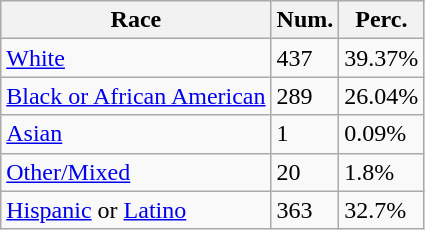<table class="wikitable">
<tr>
<th>Race</th>
<th>Num.</th>
<th>Perc.</th>
</tr>
<tr>
<td><a href='#'>White</a></td>
<td>437</td>
<td>39.37%</td>
</tr>
<tr>
<td><a href='#'>Black or African American</a></td>
<td>289</td>
<td>26.04%</td>
</tr>
<tr>
<td><a href='#'>Asian</a></td>
<td>1</td>
<td>0.09%</td>
</tr>
<tr>
<td><a href='#'>Other/Mixed</a></td>
<td>20</td>
<td>1.8%</td>
</tr>
<tr>
<td><a href='#'>Hispanic</a> or <a href='#'>Latino</a></td>
<td>363</td>
<td>32.7%</td>
</tr>
</table>
